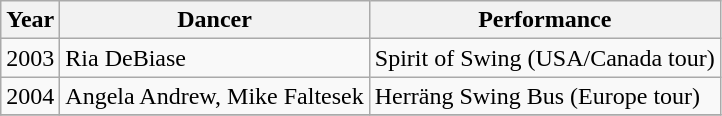<table class="wikitable">
<tr>
<th>Year</th>
<th>Dancer</th>
<th>Performance</th>
</tr>
<tr>
<td style="vertical-align: top">2003</td>
<td style="vertical-align: top"> Ria DeBiase</td>
<td style="vertical-align: top">Spirit of Swing (USA/Canada tour)</td>
</tr>
<tr>
<td style="vertical-align: top">2004</td>
<td style="vertical-align: top"> Angela Andrew,  Mike Faltesek</td>
<td style="vertical-align: top">Herräng Swing Bus (Europe tour)</td>
</tr>
<tr>
</tr>
</table>
